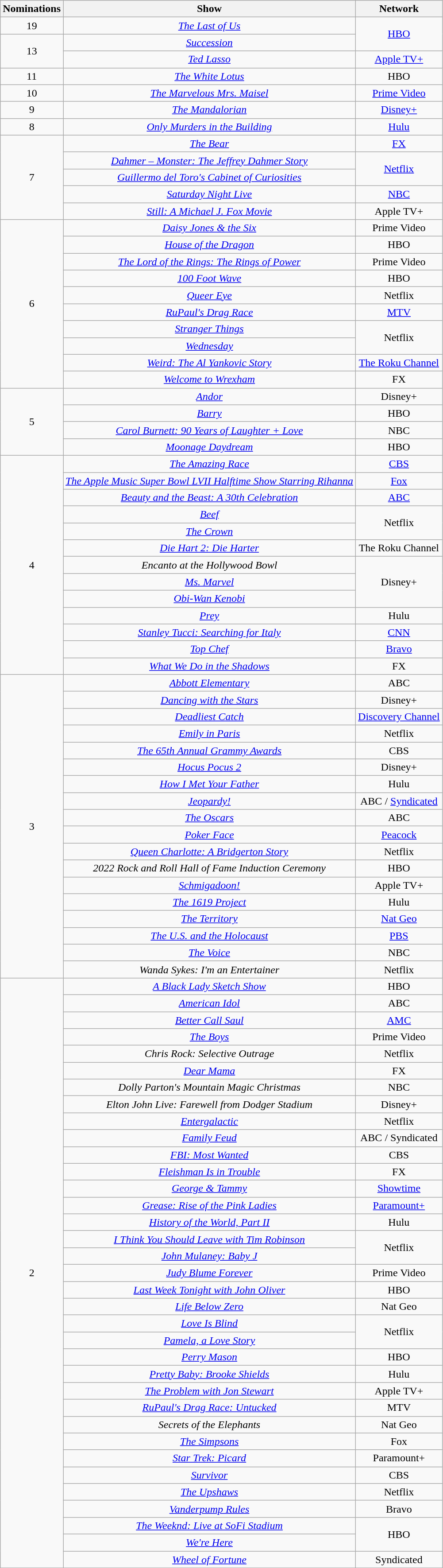<table class="wikitable sortable" style="text-align: center; max-width:70%">
<tr>
<th scope="col">Nominations</th>
<th scope="col">Show</th>
<th scope="col">Network</th>
</tr>
<tr>
<td>19</td>
<td><em><a href='#'>The Last of Us</a></em></td>
<td rowspan="2"><a href='#'>HBO</a></td>
</tr>
<tr>
<td rowspan="2">13</td>
<td><em><a href='#'>Succession</a></em></td>
</tr>
<tr>
<td><em><a href='#'>Ted Lasso</a></em></td>
<td><a href='#'>Apple TV+</a></td>
</tr>
<tr>
<td>11</td>
<td><em><a href='#'>The White Lotus</a></em></td>
<td>HBO</td>
</tr>
<tr>
<td>10</td>
<td><em><a href='#'>The Marvelous Mrs. Maisel</a></em></td>
<td><a href='#'>Prime Video</a></td>
</tr>
<tr>
<td>9</td>
<td><em><a href='#'>The Mandalorian</a></em></td>
<td><a href='#'>Disney+</a></td>
</tr>
<tr>
<td>8</td>
<td><em><a href='#'>Only Murders in the Building</a></em></td>
<td><a href='#'>Hulu</a></td>
</tr>
<tr>
<td rowspan="5">7</td>
<td><em><a href='#'>The Bear</a></em></td>
<td><a href='#'>FX</a></td>
</tr>
<tr>
<td><em><a href='#'>Dahmer – Monster: The Jeffrey Dahmer Story</a></em></td>
<td rowspan="2"><a href='#'>Netflix</a></td>
</tr>
<tr>
<td><em><a href='#'>Guillermo del Toro's Cabinet of Curiosities</a></em></td>
</tr>
<tr>
<td><em><a href='#'>Saturday Night Live</a></em></td>
<td><a href='#'>NBC</a></td>
</tr>
<tr>
<td><em><a href='#'>Still: A Michael J. Fox Movie</a></em></td>
<td>Apple TV+</td>
</tr>
<tr>
<td rowspan="10">6</td>
<td><em><a href='#'>Daisy Jones & the Six</a></em></td>
<td>Prime Video</td>
</tr>
<tr>
<td><em><a href='#'>House of the Dragon</a></em></td>
<td>HBO</td>
</tr>
<tr>
<td><em><a href='#'>The Lord of the Rings: The Rings of Power</a></em></td>
<td>Prime Video</td>
</tr>
<tr>
<td><em><a href='#'>100 Foot Wave</a></em></td>
<td>HBO</td>
</tr>
<tr>
<td><em><a href='#'>Queer Eye</a></em></td>
<td>Netflix</td>
</tr>
<tr>
<td><em><a href='#'>RuPaul's Drag Race</a></em></td>
<td><a href='#'>MTV</a></td>
</tr>
<tr>
<td><em><a href='#'>Stranger Things</a></em></td>
<td rowspan="2">Netflix</td>
</tr>
<tr>
<td><em><a href='#'>Wednesday</a></em></td>
</tr>
<tr>
<td><em><a href='#'>Weird: The Al Yankovic Story</a></em></td>
<td><a href='#'>The Roku Channel</a></td>
</tr>
<tr>
<td><em><a href='#'>Welcome to Wrexham</a></em></td>
<td>FX</td>
</tr>
<tr>
<td rowspan="4">5</td>
<td><em><a href='#'>Andor</a></em></td>
<td>Disney+</td>
</tr>
<tr>
<td><em><a href='#'>Barry</a></em></td>
<td>HBO</td>
</tr>
<tr>
<td><em><a href='#'>Carol Burnett: 90 Years of Laughter + Love</a></em></td>
<td>NBC</td>
</tr>
<tr>
<td><em><a href='#'>Moonage Daydream</a></em></td>
<td>HBO</td>
</tr>
<tr>
<td rowspan="13">4</td>
<td><em><a href='#'>The Amazing Race</a></em></td>
<td><a href='#'>CBS</a></td>
</tr>
<tr>
<td><em><a href='#'>The Apple Music Super Bowl LVII Halftime Show Starring Rihanna</a></em></td>
<td><a href='#'>Fox</a></td>
</tr>
<tr>
<td><em><a href='#'>Beauty and the Beast: A 30th Celebration</a></em></td>
<td><a href='#'>ABC</a></td>
</tr>
<tr>
<td><em><a href='#'>Beef</a></em></td>
<td rowspan="2">Netflix</td>
</tr>
<tr>
<td><em><a href='#'>The Crown</a></em></td>
</tr>
<tr>
<td><em><a href='#'>Die Hart 2: Die Harter</a></em></td>
<td>The Roku Channel</td>
</tr>
<tr>
<td><em>Encanto at the Hollywood Bowl</em></td>
<td rowspan="3">Disney+</td>
</tr>
<tr>
<td><em><a href='#'>Ms. Marvel</a></em></td>
</tr>
<tr>
<td><em><a href='#'>Obi-Wan Kenobi</a></em></td>
</tr>
<tr>
<td><em><a href='#'>Prey</a></em></td>
<td>Hulu</td>
</tr>
<tr>
<td><em><a href='#'>Stanley Tucci: Searching for Italy</a></em></td>
<td><a href='#'>CNN</a></td>
</tr>
<tr>
<td><em><a href='#'>Top Chef</a></em></td>
<td><a href='#'>Bravo</a></td>
</tr>
<tr>
<td><em><a href='#'>What We Do in the Shadows</a></em></td>
<td>FX</td>
</tr>
<tr>
<td rowspan="18">3</td>
<td><em><a href='#'>Abbott Elementary</a></em></td>
<td>ABC</td>
</tr>
<tr>
<td><em><a href='#'>Dancing with the Stars</a></em></td>
<td>Disney+</td>
</tr>
<tr>
<td><em><a href='#'>Deadliest Catch</a></em></td>
<td><a href='#'>Discovery Channel</a></td>
</tr>
<tr>
<td><em><a href='#'>Emily in Paris</a></em></td>
<td>Netflix</td>
</tr>
<tr>
<td><em><a href='#'>The 65th Annual Grammy Awards</a></em></td>
<td>CBS</td>
</tr>
<tr>
<td><em><a href='#'>Hocus Pocus 2</a></em></td>
<td>Disney+</td>
</tr>
<tr>
<td><em><a href='#'>How I Met Your Father</a></em></td>
<td>Hulu</td>
</tr>
<tr>
<td><em><a href='#'>Jeopardy!</a></em></td>
<td>ABC / <a href='#'>Syndicated</a></td>
</tr>
<tr>
<td><em><a href='#'>The Oscars</a></em></td>
<td>ABC</td>
</tr>
<tr>
<td><em><a href='#'>Poker Face</a></em></td>
<td><a href='#'>Peacock</a></td>
</tr>
<tr>
<td><em><a href='#'>Queen Charlotte: A Bridgerton Story</a></em></td>
<td>Netflix</td>
</tr>
<tr>
<td><em>2022 Rock and Roll Hall of Fame Induction Ceremony</em></td>
<td>HBO</td>
</tr>
<tr>
<td><em><a href='#'>Schmigadoon!</a></em></td>
<td>Apple TV+</td>
</tr>
<tr>
<td><em><a href='#'>The 1619 Project</a></em></td>
<td>Hulu</td>
</tr>
<tr>
<td><em><a href='#'>The Territory</a></em></td>
<td><a href='#'>Nat Geo</a></td>
</tr>
<tr>
<td><em><a href='#'>The U.S. and the Holocaust</a></em></td>
<td><a href='#'>PBS</a></td>
</tr>
<tr>
<td><em><a href='#'>The Voice</a></em></td>
<td>NBC</td>
</tr>
<tr>
<td><em>Wanda Sykes: I'm an Entertainer</em></td>
<td>Netflix</td>
</tr>
<tr>
<td rowspan="35">2</td>
<td><em><a href='#'>A Black Lady Sketch Show</a></em></td>
<td>HBO</td>
</tr>
<tr>
<td><em><a href='#'>American Idol</a></em></td>
<td>ABC</td>
</tr>
<tr>
<td><em><a href='#'>Better Call Saul</a></em></td>
<td><a href='#'>AMC</a></td>
</tr>
<tr>
<td><em><a href='#'>The Boys</a></em></td>
<td>Prime Video</td>
</tr>
<tr>
<td><em>Chris Rock: Selective Outrage</em></td>
<td>Netflix</td>
</tr>
<tr>
<td><em><a href='#'>Dear Mama</a></em></td>
<td>FX</td>
</tr>
<tr>
<td><em>Dolly Parton's Mountain Magic Christmas</em></td>
<td>NBC</td>
</tr>
<tr>
<td><em>Elton John Live: Farewell from Dodger Stadium</em></td>
<td>Disney+</td>
</tr>
<tr>
<td><em><a href='#'>Entergalactic</a></em></td>
<td>Netflix</td>
</tr>
<tr>
<td><em><a href='#'>Family Feud</a></em></td>
<td>ABC / Syndicated</td>
</tr>
<tr>
<td><em><a href='#'>FBI: Most Wanted</a></em></td>
<td>CBS</td>
</tr>
<tr>
<td><em><a href='#'>Fleishman Is in Trouble</a></em></td>
<td>FX</td>
</tr>
<tr>
<td><em><a href='#'>George & Tammy</a></em></td>
<td><a href='#'>Showtime</a></td>
</tr>
<tr>
<td><em><a href='#'>Grease: Rise of the Pink Ladies</a></em></td>
<td><a href='#'>Paramount+</a></td>
</tr>
<tr>
<td><em><a href='#'>History of the World, Part II</a></em></td>
<td>Hulu</td>
</tr>
<tr>
<td><em><a href='#'>I Think You Should Leave with Tim Robinson</a></em></td>
<td rowspan="2">Netflix</td>
</tr>
<tr>
<td><em><a href='#'>John Mulaney: Baby J</a></em></td>
</tr>
<tr>
<td><em><a href='#'>Judy Blume Forever</a></em></td>
<td>Prime Video</td>
</tr>
<tr>
<td><em><a href='#'>Last Week Tonight with John Oliver</a></em></td>
<td>HBO</td>
</tr>
<tr>
<td><em><a href='#'>Life Below Zero</a></em></td>
<td>Nat Geo</td>
</tr>
<tr>
<td><em><a href='#'>Love Is Blind</a></em></td>
<td rowspan="2">Netflix</td>
</tr>
<tr>
<td><em><a href='#'>Pamela, a Love Story</a></em></td>
</tr>
<tr>
<td><em><a href='#'>Perry Mason</a></em></td>
<td>HBO</td>
</tr>
<tr>
<td><em><a href='#'>Pretty Baby: Brooke Shields</a></em></td>
<td>Hulu</td>
</tr>
<tr>
<td><em><a href='#'>The Problem with Jon Stewart</a></em></td>
<td>Apple TV+</td>
</tr>
<tr>
<td><em><a href='#'>RuPaul's Drag Race: Untucked</a></em></td>
<td>MTV</td>
</tr>
<tr>
<td><em>Secrets of the Elephants</em></td>
<td>Nat Geo</td>
</tr>
<tr>
<td><em><a href='#'>The Simpsons</a></em></td>
<td>Fox</td>
</tr>
<tr>
<td><em><a href='#'>Star Trek: Picard</a></em></td>
<td>Paramount+</td>
</tr>
<tr>
<td><em><a href='#'>Survivor</a></em></td>
<td>CBS</td>
</tr>
<tr>
<td><em><a href='#'>The Upshaws</a></em></td>
<td>Netflix</td>
</tr>
<tr>
<td><em><a href='#'>Vanderpump Rules</a></em></td>
<td>Bravo</td>
</tr>
<tr>
<td><em><a href='#'>The Weeknd: Live at SoFi Stadium</a></em></td>
<td rowspan="2">HBO</td>
</tr>
<tr>
<td><em><a href='#'>We're Here</a></em></td>
</tr>
<tr>
<td><em><a href='#'>Wheel of Fortune</a></em></td>
<td>Syndicated</td>
</tr>
</table>
